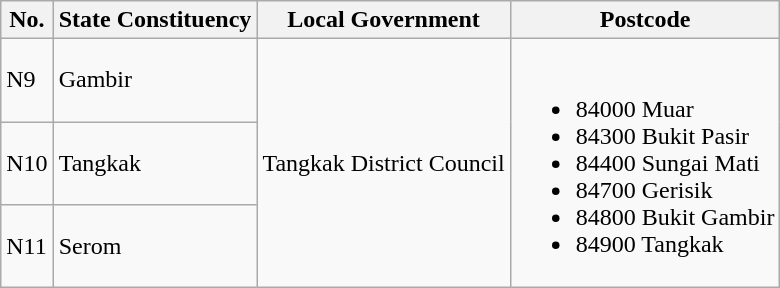<table class="wikitable">
<tr>
<th>No.</th>
<th>State Constituency</th>
<th>Local Government</th>
<th>Postcode</th>
</tr>
<tr>
<td>N9</td>
<td>Gambir</td>
<td rowspan="3">Tangkak District Council</td>
<td rowspan="3"><br><ul><li>84000 Muar</li><li>84300 Bukit Pasir</li><li>84400 Sungai Mati</li><li>84700 Gerisik</li><li>84800 Bukit Gambir</li><li>84900 Tangkak</li></ul></td>
</tr>
<tr>
<td>N10</td>
<td>Tangkak</td>
</tr>
<tr>
<td>N11</td>
<td>Serom</td>
</tr>
</table>
